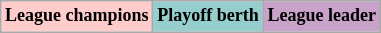<table class="wikitable"  style="margin:center; font-size:75%;">
<tr>
<td style="background:#fcc;"><strong>League champions</strong><br></td>
<td style="background:#96cdcd;"><strong>Playoff berth</strong></td>
<td style="background:#c8a2c8;"><strong>League leader</strong></td>
</tr>
</table>
